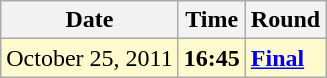<table class="wikitable">
<tr>
<th>Date</th>
<th>Time</th>
<th>Round</th>
</tr>
<tr style=background:lemonchiffon>
<td>October 25, 2011</td>
<td><strong>16:45</strong></td>
<td><strong><a href='#'>Final</a></strong></td>
</tr>
</table>
